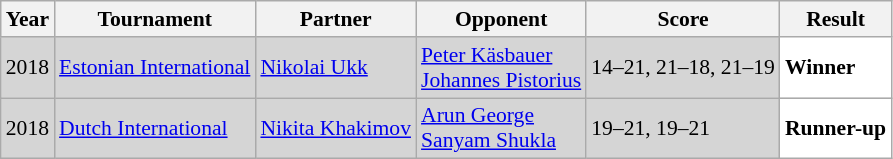<table class="sortable wikitable" style="font-size: 90%;">
<tr>
<th>Year</th>
<th>Tournament</th>
<th>Partner</th>
<th>Opponent</th>
<th>Score</th>
<th>Result</th>
</tr>
<tr style="background:#D5D5D5">
<td align="center">2018</td>
<td align="left"><a href='#'>Estonian International</a></td>
<td align="left"> <a href='#'>Nikolai Ukk</a></td>
<td align="left"> <a href='#'>Peter Käsbauer</a><br> <a href='#'>Johannes Pistorius</a></td>
<td align="left">14–21, 21–18, 21–19</td>
<td style="text-align:left; background:white"> <strong>Winner</strong></td>
</tr>
<tr style="background:#D5D5D5">
<td align="center">2018</td>
<td align="left"><a href='#'>Dutch International</a></td>
<td align="left"> <a href='#'>Nikita Khakimov</a></td>
<td align="left"> <a href='#'>Arun George</a><br> <a href='#'>Sanyam Shukla</a></td>
<td align="left">19–21, 19–21</td>
<td style="text-align:left; background:white"> <strong>Runner-up</strong></td>
</tr>
</table>
